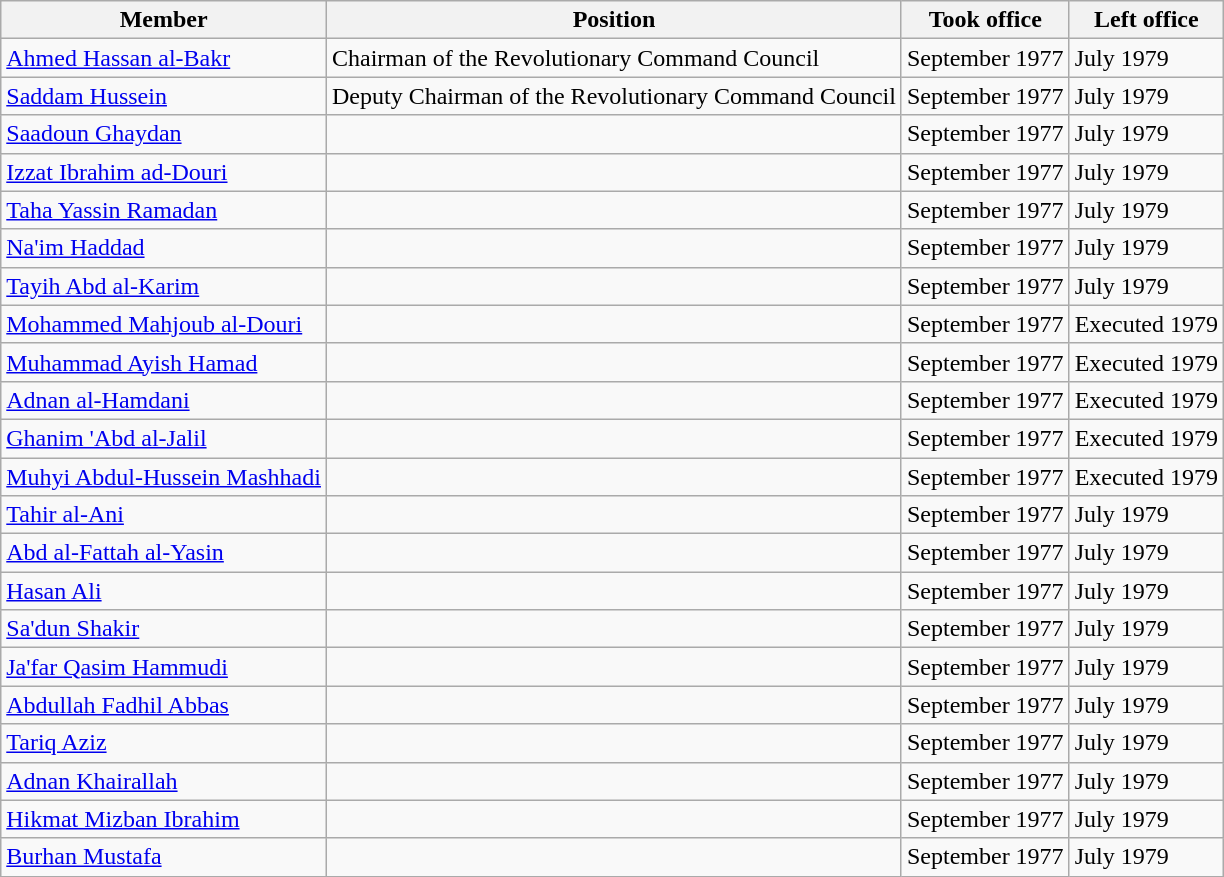<table class="wikitable">
<tr>
<th>Member</th>
<th>Position</th>
<th>Took office</th>
<th>Left office</th>
</tr>
<tr>
<td><a href='#'>Ahmed Hassan al-Bakr</a></td>
<td>Chairman of the Revolutionary Command Council</td>
<td>September 1977</td>
<td>July 1979</td>
</tr>
<tr>
<td><a href='#'>Saddam Hussein</a></td>
<td>Deputy Chairman of the Revolutionary Command Council</td>
<td>September 1977</td>
<td>July 1979</td>
</tr>
<tr>
<td><a href='#'>Saadoun Ghaydan</a></td>
<td></td>
<td>September 1977</td>
<td>July 1979</td>
</tr>
<tr>
<td><a href='#'>Izzat Ibrahim ad-Douri</a></td>
<td></td>
<td>September 1977</td>
<td>July 1979</td>
</tr>
<tr>
<td><a href='#'>Taha Yassin Ramadan</a></td>
<td></td>
<td>September 1977</td>
<td>July 1979</td>
</tr>
<tr>
<td><a href='#'>Na'im Haddad</a></td>
<td></td>
<td>September 1977</td>
<td>July 1979</td>
</tr>
<tr>
<td><a href='#'>Tayih Abd al-Karim</a></td>
<td></td>
<td>September 1977</td>
<td>July 1979</td>
</tr>
<tr>
<td><a href='#'>Mohammed Mahjoub al-Douri</a></td>
<td></td>
<td>September 1977</td>
<td>Executed 1979</td>
</tr>
<tr>
<td><a href='#'>Muhammad Ayish Hamad</a></td>
<td></td>
<td>September 1977</td>
<td>Executed 1979</td>
</tr>
<tr>
<td><a href='#'>Adnan al-Hamdani</a></td>
<td></td>
<td>September 1977</td>
<td>Executed 1979</td>
</tr>
<tr>
<td><a href='#'>Ghanim 'Abd al-Jalil</a></td>
<td></td>
<td>September 1977</td>
<td>Executed 1979</td>
</tr>
<tr>
<td><a href='#'>Muhyi Abdul-Hussein Mashhadi</a></td>
<td></td>
<td>September 1977</td>
<td>Executed 1979</td>
</tr>
<tr>
<td><a href='#'>Tahir al-Ani</a></td>
<td></td>
<td>September 1977</td>
<td>July 1979</td>
</tr>
<tr>
<td><a href='#'>Abd al-Fattah al-Yasin</a></td>
<td></td>
<td>September 1977</td>
<td>July 1979</td>
</tr>
<tr>
<td><a href='#'>Hasan Ali</a></td>
<td></td>
<td>September 1977</td>
<td>July 1979</td>
</tr>
<tr>
<td><a href='#'>Sa'dun Shakir</a></td>
<td></td>
<td>September 1977</td>
<td>July 1979</td>
</tr>
<tr>
<td><a href='#'>Ja'far Qasim Hammudi</a></td>
<td></td>
<td>September 1977</td>
<td>July 1979</td>
</tr>
<tr>
<td><a href='#'>Abdullah Fadhil Abbas</a></td>
<td></td>
<td>September 1977</td>
<td>July 1979</td>
</tr>
<tr>
<td><a href='#'>Tariq Aziz</a></td>
<td></td>
<td>September 1977</td>
<td>July 1979</td>
</tr>
<tr>
<td><a href='#'>Adnan Khairallah</a></td>
<td></td>
<td>September 1977</td>
<td>July 1979</td>
</tr>
<tr>
<td><a href='#'>Hikmat Mizban Ibrahim</a></td>
<td></td>
<td>September 1977</td>
<td>July 1979</td>
</tr>
<tr>
<td><a href='#'>Burhan Mustafa</a></td>
<td></td>
<td>September 1977</td>
<td>July 1979</td>
</tr>
</table>
